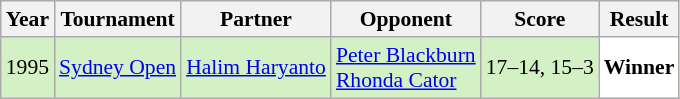<table class="sortable wikitable" style="font-size: 90%;">
<tr>
<th>Year</th>
<th>Tournament</th>
<th>Partner</th>
<th>Opponent</th>
<th>Score</th>
<th>Result</th>
</tr>
<tr style="background:#D4F1C5">
<td align="center">1995</td>
<td align="left"><a href='#'>Sydney Open</a></td>
<td align="left"> <a href='#'>Halim Haryanto</a></td>
<td align="left"> <a href='#'>Peter Blackburn</a> <br>  <a href='#'>Rhonda Cator</a></td>
<td align="left">17–14, 15–3</td>
<td style="text-align:left; background:white"> <strong>Winner</strong></td>
</tr>
</table>
